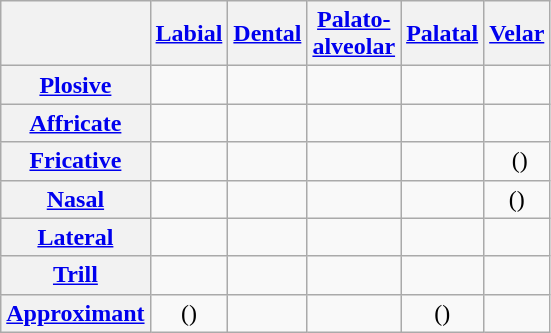<table class="wikitable" style="text-align: center">
<tr>
<th></th>
<th><a href='#'>Labial</a></th>
<th><a href='#'>Dental</a></th>
<th><a href='#'>Palato-<br>alveolar</a></th>
<th><a href='#'>Palatal</a></th>
<th><a href='#'>Velar</a></th>
</tr>
<tr>
<th><a href='#'>Plosive</a></th>
<td> </td>
<td> </td>
<td></td>
<td> </td>
<td> </td>
</tr>
<tr>
<th><a href='#'>Affricate</a></th>
<td></td>
<td> </td>
<td> </td>
<td></td>
<td></td>
</tr>
<tr>
<th><a href='#'>Fricative</a></th>
<td> </td>
<td> </td>
<td> </td>
<td> </td>
<td> ()</td>
</tr>
<tr>
<th><a href='#'>Nasal</a></th>
<td></td>
<td></td>
<td></td>
<td></td>
<td>()</td>
</tr>
<tr>
<th><a href='#'>Lateral</a></th>
<td></td>
<td></td>
<td></td>
<td></td>
<td></td>
</tr>
<tr>
<th><a href='#'>Trill</a></th>
<td></td>
<td></td>
<td></td>
<td></td>
<td></td>
</tr>
<tr>
<th><a href='#'>Approximant</a></th>
<td>()</td>
<td></td>
<td></td>
<td>()</td>
<td></td>
</tr>
</table>
